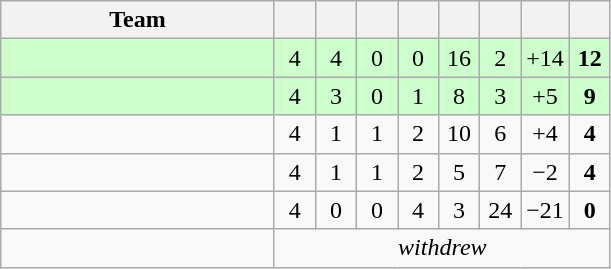<table class="wikitable" style="text-align:center">
<tr>
<th width="175">Team</th>
<th width="20"></th>
<th width="20"></th>
<th width="20"></th>
<th width="20"></th>
<th width="20"></th>
<th width="20"></th>
<th width="20"></th>
<th width="20"></th>
</tr>
<tr bgcolor=#ccffcc>
<td align=left></td>
<td>4</td>
<td>4</td>
<td>0</td>
<td>0</td>
<td>16</td>
<td>2</td>
<td>+14</td>
<td><strong>12</strong></td>
</tr>
<tr bgcolor=#ccffcc>
<td align=left></td>
<td>4</td>
<td>3</td>
<td>0</td>
<td>1</td>
<td>8</td>
<td>3</td>
<td>+5</td>
<td><strong>9</strong></td>
</tr>
<tr>
<td align=left></td>
<td>4</td>
<td>1</td>
<td>1</td>
<td>2</td>
<td>10</td>
<td>6</td>
<td>+4</td>
<td><strong>4</strong></td>
</tr>
<tr>
<td align=left></td>
<td>4</td>
<td>1</td>
<td>1</td>
<td>2</td>
<td>5</td>
<td>7</td>
<td>−2</td>
<td><strong>4</strong></td>
</tr>
<tr>
<td align=left></td>
<td>4</td>
<td>0</td>
<td>0</td>
<td>4</td>
<td>3</td>
<td>24</td>
<td>−21</td>
<td><strong>0</strong></td>
</tr>
<tr>
<td align=left></td>
<td colspan="8" align=center><em>withdrew</em></td>
</tr>
</table>
